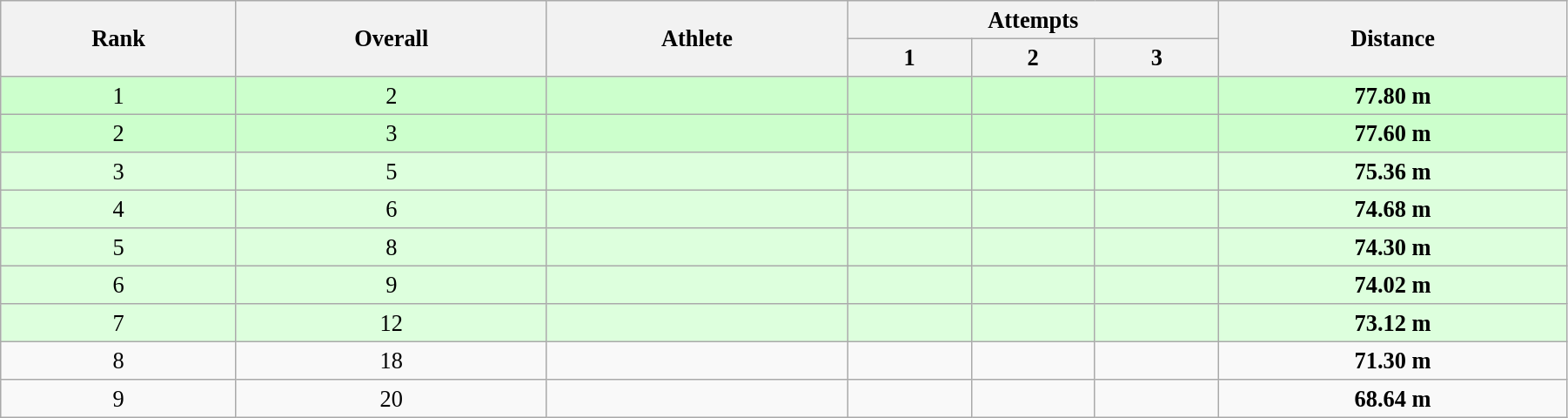<table class="wikitable" style=" text-align:center; font-size:110%;" width="95%">
<tr>
<th rowspan="2">Rank</th>
<th rowspan="2">Overall</th>
<th rowspan="2">Athlete</th>
<th colspan="3">Attempts</th>
<th rowspan="2">Distance</th>
</tr>
<tr>
<th>1</th>
<th>2</th>
<th>3</th>
</tr>
<tr style="background:#ccffcc;">
<td>1</td>
<td>2</td>
<td align=left></td>
<td></td>
<td></td>
<td></td>
<td align="center"><strong>77.80 m</strong></td>
</tr>
<tr style="background:#ccffcc;">
<td>2</td>
<td>3</td>
<td align=left></td>
<td></td>
<td></td>
<td></td>
<td align="center"><strong>77.60 m</strong></td>
</tr>
<tr style="background:#ddffdd;">
<td>3</td>
<td>5</td>
<td align=left></td>
<td></td>
<td></td>
<td></td>
<td align="center"><strong>75.36 m</strong></td>
</tr>
<tr style="background:#ddffdd;">
<td>4</td>
<td>6</td>
<td align=left></td>
<td></td>
<td></td>
<td></td>
<td align="center"><strong>74.68 m</strong></td>
</tr>
<tr style="background:#ddffdd;">
<td>5</td>
<td>8</td>
<td align=left></td>
<td></td>
<td></td>
<td></td>
<td align="center"><strong>74.30 m</strong></td>
</tr>
<tr style="background:#ddffdd;">
<td>6</td>
<td>9</td>
<td align=left></td>
<td></td>
<td></td>
<td></td>
<td align="center"><strong>74.02 m</strong></td>
</tr>
<tr style="background:#ddffdd;">
<td>7</td>
<td>12</td>
<td align=left></td>
<td></td>
<td></td>
<td></td>
<td align="center"><strong>73.12 m</strong></td>
</tr>
<tr>
<td>8</td>
<td>18</td>
<td align=left></td>
<td></td>
<td></td>
<td></td>
<td align="center"><strong>71.30 m</strong></td>
</tr>
<tr>
<td>9</td>
<td>20</td>
<td align=left></td>
<td></td>
<td></td>
<td></td>
<td align="center"><strong>68.64 m</strong></td>
</tr>
</table>
